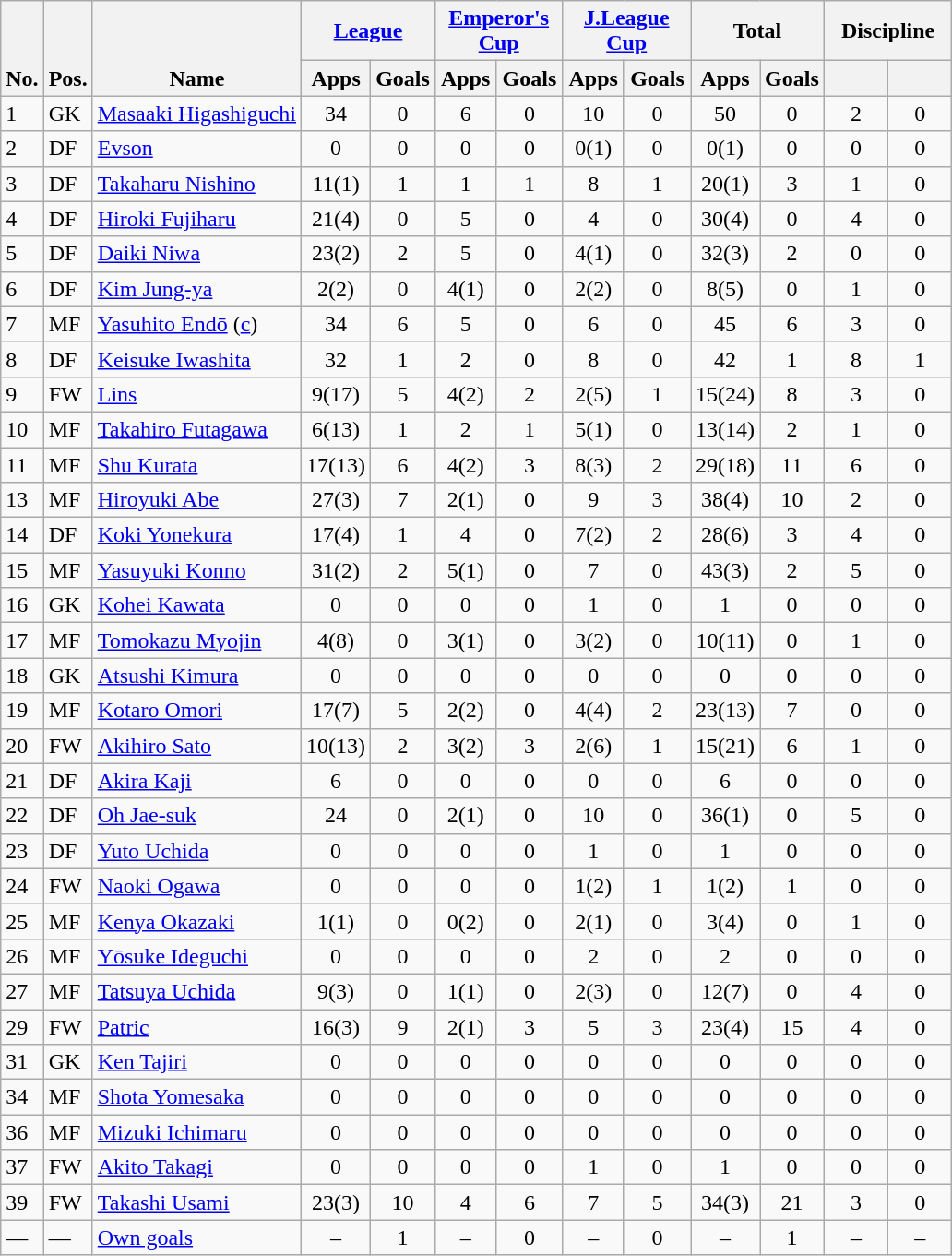<table class="wikitable" style="text-align:center">
<tr>
<th rowspan="2" valign="bottom">No.</th>
<th rowspan="2" valign="bottom">Pos.</th>
<th rowspan="2" valign="bottom">Name</th>
<th colspan="2" width="85"><a href='#'>League</a></th>
<th colspan="2" width="85"><a href='#'>Emperor's Cup</a></th>
<th colspan="2" width="85"><a href='#'>J.League Cup</a></th>
<th colspan="2" width="85">Total</th>
<th colspan="2" width="85">Discipline</th>
</tr>
<tr>
<th>Apps</th>
<th>Goals</th>
<th>Apps</th>
<th>Goals</th>
<th>Apps</th>
<th>Goals</th>
<th>Apps</th>
<th>Goals</th>
<th></th>
<th></th>
</tr>
<tr>
<td align="left">1</td>
<td align="left">GK</td>
<td align="left"> <a href='#'>Masaaki Higashiguchi</a></td>
<td>34</td>
<td>0</td>
<td>6</td>
<td>0</td>
<td>10</td>
<td>0</td>
<td>50</td>
<td>0</td>
<td>2</td>
<td>0</td>
</tr>
<tr>
<td align="left">2</td>
<td align="left">DF</td>
<td align="left"> <a href='#'>Evson</a></td>
<td>0</td>
<td>0</td>
<td>0</td>
<td>0</td>
<td>0(1)</td>
<td>0</td>
<td>0(1)</td>
<td>0</td>
<td>0</td>
<td>0</td>
</tr>
<tr>
<td align="left">3</td>
<td align="left">DF</td>
<td align="left"> <a href='#'>Takaharu Nishino</a></td>
<td>11(1)</td>
<td>1</td>
<td>1</td>
<td>1</td>
<td>8</td>
<td>1</td>
<td>20(1)</td>
<td>3</td>
<td>1</td>
<td>0</td>
</tr>
<tr>
<td align="left">4</td>
<td align="left">DF</td>
<td align="left"> <a href='#'>Hiroki Fujiharu</a></td>
<td>21(4)</td>
<td>0</td>
<td>5</td>
<td>0</td>
<td>4</td>
<td>0</td>
<td>30(4)</td>
<td>0</td>
<td>4</td>
<td>0</td>
</tr>
<tr>
<td align="left">5</td>
<td align="left">DF</td>
<td align="left"> <a href='#'>Daiki Niwa</a></td>
<td>23(2)</td>
<td>2</td>
<td>5</td>
<td>0</td>
<td>4(1)</td>
<td>0</td>
<td>32(3)</td>
<td>2</td>
<td>0</td>
<td>0</td>
</tr>
<tr>
<td align="left">6</td>
<td align="left">DF</td>
<td align="left"> <a href='#'>Kim Jung-ya</a></td>
<td>2(2)</td>
<td>0</td>
<td>4(1)</td>
<td>0</td>
<td>2(2)</td>
<td>0</td>
<td>8(5)</td>
<td>0</td>
<td>1</td>
<td>0</td>
</tr>
<tr>
<td align="left">7</td>
<td align="left">MF</td>
<td align="left"> <a href='#'>Yasuhito Endō</a> (<a href='#'>c</a>)</td>
<td>34</td>
<td>6</td>
<td>5</td>
<td>0</td>
<td>6</td>
<td>0</td>
<td>45</td>
<td>6</td>
<td>3</td>
<td>0</td>
</tr>
<tr>
<td align="left">8</td>
<td align="left">DF</td>
<td align="left"> <a href='#'>Keisuke Iwashita</a></td>
<td>32</td>
<td>1</td>
<td>2</td>
<td>0</td>
<td>8</td>
<td>0</td>
<td>42</td>
<td>1</td>
<td>8</td>
<td>1</td>
</tr>
<tr>
<td align="left">9</td>
<td align="left">FW</td>
<td align="left"> <a href='#'>Lins</a></td>
<td>9(17)</td>
<td>5</td>
<td>4(2)</td>
<td>2</td>
<td>2(5)</td>
<td>1</td>
<td>15(24)</td>
<td>8</td>
<td>3</td>
<td>0</td>
</tr>
<tr>
<td align="left">10</td>
<td align="left">MF</td>
<td align="left"> <a href='#'>Takahiro Futagawa</a></td>
<td>6(13)</td>
<td>1</td>
<td>2</td>
<td>1</td>
<td>5(1)</td>
<td>0</td>
<td>13(14)</td>
<td>2</td>
<td>1</td>
<td>0</td>
</tr>
<tr>
<td align="left">11</td>
<td align="left">MF</td>
<td align="left"> <a href='#'>Shu Kurata</a></td>
<td>17(13)</td>
<td>6</td>
<td>4(2)</td>
<td>3</td>
<td>8(3)</td>
<td>2</td>
<td>29(18)</td>
<td>11</td>
<td>6</td>
<td>0</td>
</tr>
<tr>
<td align="left">13</td>
<td align="left">MF</td>
<td align="left"> <a href='#'>Hiroyuki Abe</a></td>
<td>27(3)</td>
<td>7</td>
<td>2(1)</td>
<td>0</td>
<td>9</td>
<td>3</td>
<td>38(4)</td>
<td>10</td>
<td>2</td>
<td>0</td>
</tr>
<tr>
<td align="left">14</td>
<td align="left">DF</td>
<td align="left"> <a href='#'>Koki Yonekura</a></td>
<td>17(4)</td>
<td>1</td>
<td>4</td>
<td>0</td>
<td>7(2)</td>
<td>2</td>
<td>28(6)</td>
<td>3</td>
<td>4</td>
<td>0</td>
</tr>
<tr>
<td align="left">15</td>
<td align="left">MF</td>
<td align="left"> <a href='#'>Yasuyuki Konno</a></td>
<td>31(2)</td>
<td>2</td>
<td>5(1)</td>
<td>0</td>
<td>7</td>
<td>0</td>
<td>43(3)</td>
<td>2</td>
<td>5</td>
<td>0</td>
</tr>
<tr>
<td align="left">16</td>
<td align="left">GK</td>
<td align="left"> <a href='#'>Kohei Kawata</a></td>
<td>0</td>
<td>0</td>
<td>0</td>
<td>0</td>
<td>1</td>
<td>0</td>
<td>1</td>
<td>0</td>
<td>0</td>
<td>0</td>
</tr>
<tr>
<td align="left">17</td>
<td align="left">MF</td>
<td align="left"> <a href='#'>Tomokazu Myojin</a></td>
<td>4(8)</td>
<td>0</td>
<td>3(1)</td>
<td>0</td>
<td>3(2)</td>
<td>0</td>
<td>10(11)</td>
<td>0</td>
<td>1</td>
<td>0</td>
</tr>
<tr>
<td align="left">18</td>
<td align="left">GK</td>
<td align="left"> <a href='#'>Atsushi Kimura</a></td>
<td>0</td>
<td>0</td>
<td>0</td>
<td>0</td>
<td>0</td>
<td>0</td>
<td>0</td>
<td>0</td>
<td>0</td>
<td>0</td>
</tr>
<tr>
<td align="left">19</td>
<td align="left">MF</td>
<td align="left"> <a href='#'>Kotaro Omori</a></td>
<td>17(7)</td>
<td>5</td>
<td>2(2)</td>
<td>0</td>
<td>4(4)</td>
<td>2</td>
<td>23(13)</td>
<td>7</td>
<td>0</td>
<td>0</td>
</tr>
<tr>
<td align="left">20</td>
<td align="left">FW</td>
<td align="left"> <a href='#'>Akihiro Sato</a></td>
<td>10(13)</td>
<td>2</td>
<td>3(2)</td>
<td>3</td>
<td>2(6)</td>
<td>1</td>
<td>15(21)</td>
<td>6</td>
<td>1</td>
<td>0</td>
</tr>
<tr>
<td align="left">21</td>
<td align="left">DF</td>
<td align="left"> <a href='#'>Akira Kaji</a></td>
<td>6</td>
<td>0</td>
<td>0</td>
<td>0</td>
<td>0</td>
<td>0</td>
<td>6</td>
<td>0</td>
<td>0</td>
<td>0</td>
</tr>
<tr>
<td align="left">22</td>
<td align="left">DF</td>
<td align="left"> <a href='#'>Oh Jae-suk</a></td>
<td>24</td>
<td>0</td>
<td>2(1)</td>
<td>0</td>
<td>10</td>
<td>0</td>
<td>36(1)</td>
<td>0</td>
<td>5</td>
<td>0</td>
</tr>
<tr>
<td align="left">23</td>
<td align="left">DF</td>
<td align="left"> <a href='#'>Yuto Uchida</a></td>
<td>0</td>
<td>0</td>
<td>0</td>
<td>0</td>
<td>1</td>
<td>0</td>
<td>1</td>
<td>0</td>
<td>0</td>
<td>0</td>
</tr>
<tr>
<td align="left">24</td>
<td align="left">FW</td>
<td align="left"> <a href='#'>Naoki Ogawa</a></td>
<td>0</td>
<td>0</td>
<td>0</td>
<td>0</td>
<td>1(2)</td>
<td>1</td>
<td>1(2)</td>
<td>1</td>
<td>0</td>
<td>0</td>
</tr>
<tr>
<td align="left">25</td>
<td align="left">MF</td>
<td align="left"> <a href='#'>Kenya Okazaki</a></td>
<td>1(1)</td>
<td>0</td>
<td>0(2)</td>
<td>0</td>
<td>2(1)</td>
<td>0</td>
<td>3(4)</td>
<td>0</td>
<td>1</td>
<td>0</td>
</tr>
<tr>
<td align="left">26</td>
<td align="left">MF</td>
<td align="left"> <a href='#'>Yōsuke Ideguchi</a></td>
<td>0</td>
<td>0</td>
<td>0</td>
<td>0</td>
<td>2</td>
<td>0</td>
<td>2</td>
<td>0</td>
<td>0</td>
<td>0</td>
</tr>
<tr>
<td align="left">27</td>
<td align="left">MF</td>
<td align="left"> <a href='#'>Tatsuya Uchida</a></td>
<td>9(3)</td>
<td>0</td>
<td>1(1)</td>
<td>0</td>
<td>2(3)</td>
<td>0</td>
<td>12(7)</td>
<td>0</td>
<td>4</td>
<td>0</td>
</tr>
<tr>
<td align="left">29</td>
<td align="left">FW</td>
<td align="left"> <a href='#'>Patric</a></td>
<td>16(3)</td>
<td>9</td>
<td>2(1)</td>
<td>3</td>
<td>5</td>
<td>3</td>
<td>23(4)</td>
<td>15</td>
<td>4</td>
<td>0</td>
</tr>
<tr>
<td align="left">31</td>
<td align="left">GK</td>
<td align="left"> <a href='#'>Ken Tajiri</a></td>
<td>0</td>
<td>0</td>
<td>0</td>
<td>0</td>
<td>0</td>
<td>0</td>
<td>0</td>
<td>0</td>
<td>0</td>
<td>0</td>
</tr>
<tr>
<td align="left">34</td>
<td align="left">MF</td>
<td align="left"> <a href='#'>Shota Yomesaka</a></td>
<td>0</td>
<td>0</td>
<td>0</td>
<td>0</td>
<td>0</td>
<td>0</td>
<td>0</td>
<td>0</td>
<td>0</td>
<td>0</td>
</tr>
<tr>
<td align="left">36</td>
<td align="left">MF</td>
<td align="left"> <a href='#'>Mizuki Ichimaru</a></td>
<td>0</td>
<td>0</td>
<td>0</td>
<td>0</td>
<td>0</td>
<td>0</td>
<td>0</td>
<td>0</td>
<td>0</td>
<td>0</td>
</tr>
<tr>
<td align="left">37</td>
<td align="left">FW</td>
<td align="left"> <a href='#'>Akito Takagi</a></td>
<td>0</td>
<td>0</td>
<td>0</td>
<td>0</td>
<td>1</td>
<td>0</td>
<td>1</td>
<td>0</td>
<td>0</td>
<td>0</td>
</tr>
<tr>
<td align="left">39</td>
<td align="left">FW</td>
<td align="left"> <a href='#'>Takashi Usami</a></td>
<td>23(3)</td>
<td>10</td>
<td>4</td>
<td>6</td>
<td>7</td>
<td>5</td>
<td>34(3)</td>
<td>21</td>
<td>3</td>
<td>0</td>
</tr>
<tr>
<td align="left">—</td>
<td align="left">—</td>
<td align="left"><a href='#'>Own goals</a></td>
<td>–</td>
<td>1</td>
<td>–</td>
<td>0</td>
<td>–</td>
<td>0</td>
<td>–</td>
<td>1</td>
<td>–</td>
<td>–</td>
</tr>
</table>
